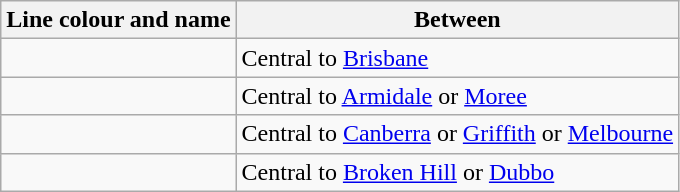<table class="wikitable">
<tr>
<th>Line colour and name</th>
<th>Between</th>
</tr>
<tr>
<td></td>
<td>Central to <a href='#'>Brisbane</a></td>
</tr>
<tr>
<td></td>
<td>Central to <a href='#'>Armidale</a> or <a href='#'>Moree</a></td>
</tr>
<tr>
<td></td>
<td>Central to <a href='#'>Canberra</a> or <a href='#'>Griffith</a> or <a href='#'>Melbourne</a></td>
</tr>
<tr>
<td></td>
<td>Central to <a href='#'>Broken Hill</a> or <a href='#'>Dubbo</a></td>
</tr>
</table>
